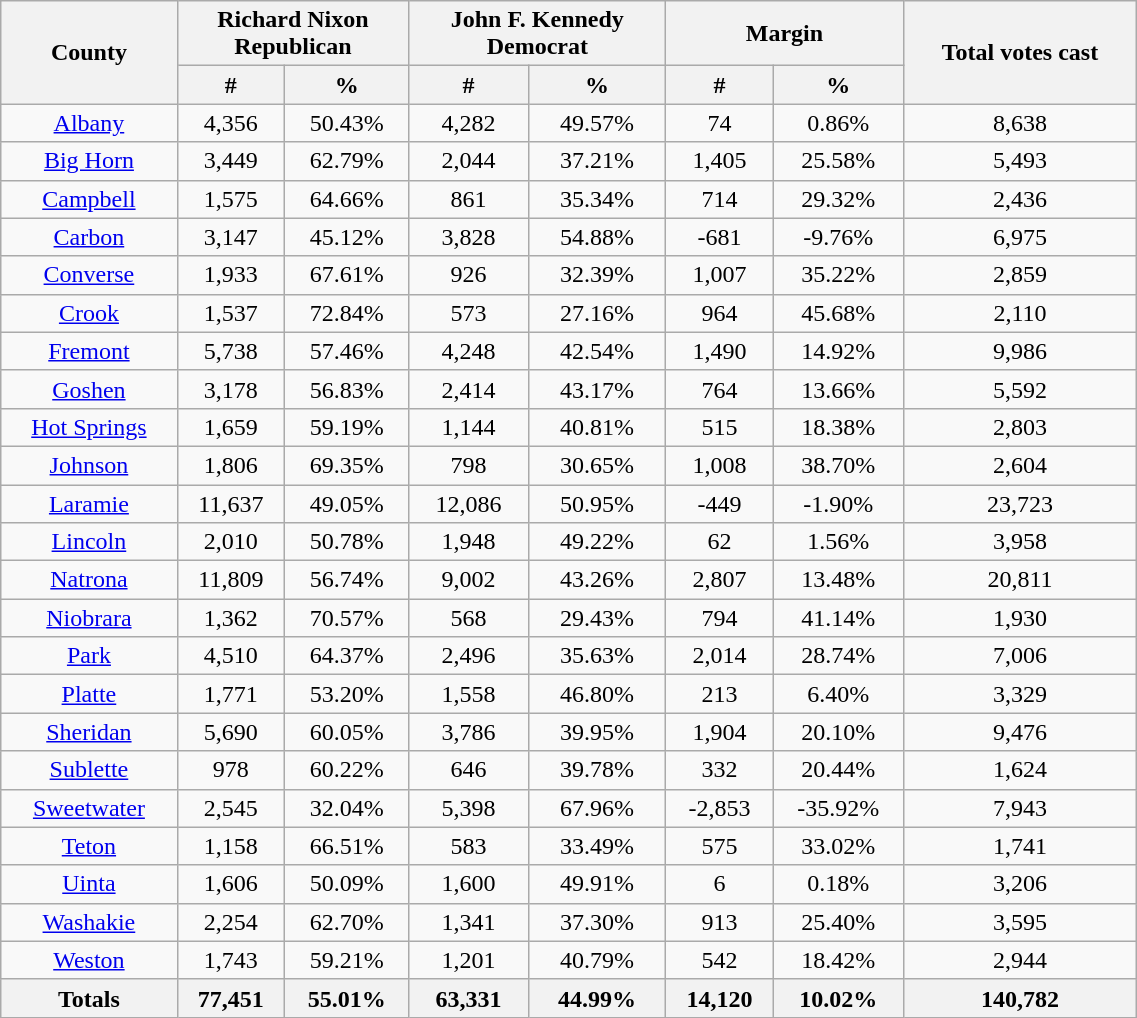<table width="60%" class="wikitable sortable" style="text-align:center">
<tr>
<th style="text-align:center;" rowspan="2">County</th>
<th style="text-align:center;" colspan="2">Richard Nixon<br>Republican</th>
<th style="text-align:center;" colspan="2">John F. Kennedy<br>Democrat</th>
<th style="text-align:center;" colspan="2">Margin</th>
<th style="text-align:center;" rowspan="2">Total votes cast</th>
</tr>
<tr>
<th style="text-align:center;" data-sort-type="number">#</th>
<th style="text-align:center;" data-sort-type="number">%</th>
<th style="text-align:center;" data-sort-type="number">#</th>
<th style="text-align:center;" data-sort-type="number">%</th>
<th style="text-align:center;" data-sort-type="number">#</th>
<th style="text-align:center;" data-sort-type="number">%</th>
</tr>
<tr style="text-align:center;">
<td><a href='#'>Albany</a></td>
<td>4,356</td>
<td>50.43%</td>
<td>4,282</td>
<td>49.57%</td>
<td>74</td>
<td>0.86%</td>
<td>8,638</td>
</tr>
<tr style="text-align:center;">
<td><a href='#'>Big Horn</a></td>
<td>3,449</td>
<td>62.79%</td>
<td>2,044</td>
<td>37.21%</td>
<td>1,405</td>
<td>25.58%</td>
<td>5,493</td>
</tr>
<tr style="text-align:center;">
<td><a href='#'>Campbell</a></td>
<td>1,575</td>
<td>64.66%</td>
<td>861</td>
<td>35.34%</td>
<td>714</td>
<td>29.32%</td>
<td>2,436</td>
</tr>
<tr style="text-align:center;">
<td><a href='#'>Carbon</a></td>
<td>3,147</td>
<td>45.12%</td>
<td>3,828</td>
<td>54.88%</td>
<td>-681</td>
<td>-9.76%</td>
<td>6,975</td>
</tr>
<tr style="text-align:center;">
<td><a href='#'>Converse</a></td>
<td>1,933</td>
<td>67.61%</td>
<td>926</td>
<td>32.39%</td>
<td>1,007</td>
<td>35.22%</td>
<td>2,859</td>
</tr>
<tr style="text-align:center;">
<td><a href='#'>Crook</a></td>
<td>1,537</td>
<td>72.84%</td>
<td>573</td>
<td>27.16%</td>
<td>964</td>
<td>45.68%</td>
<td>2,110</td>
</tr>
<tr style="text-align:center;">
<td><a href='#'>Fremont</a></td>
<td>5,738</td>
<td>57.46%</td>
<td>4,248</td>
<td>42.54%</td>
<td>1,490</td>
<td>14.92%</td>
<td>9,986</td>
</tr>
<tr style="text-align:center;">
<td><a href='#'>Goshen</a></td>
<td>3,178</td>
<td>56.83%</td>
<td>2,414</td>
<td>43.17%</td>
<td>764</td>
<td>13.66%</td>
<td>5,592</td>
</tr>
<tr style="text-align:center;">
<td><a href='#'>Hot Springs</a></td>
<td>1,659</td>
<td>59.19%</td>
<td>1,144</td>
<td>40.81%</td>
<td>515</td>
<td>18.38%</td>
<td>2,803</td>
</tr>
<tr style="text-align:center;">
<td><a href='#'>Johnson</a></td>
<td>1,806</td>
<td>69.35%</td>
<td>798</td>
<td>30.65%</td>
<td>1,008</td>
<td>38.70%</td>
<td>2,604</td>
</tr>
<tr style="text-align:center;">
<td><a href='#'>Laramie</a></td>
<td>11,637</td>
<td>49.05%</td>
<td>12,086</td>
<td>50.95%</td>
<td>-449</td>
<td>-1.90%</td>
<td>23,723</td>
</tr>
<tr style="text-align:center;">
<td><a href='#'>Lincoln</a></td>
<td>2,010</td>
<td>50.78%</td>
<td>1,948</td>
<td>49.22%</td>
<td>62</td>
<td>1.56%</td>
<td>3,958</td>
</tr>
<tr style="text-align:center;">
<td><a href='#'>Natrona</a></td>
<td>11,809</td>
<td>56.74%</td>
<td>9,002</td>
<td>43.26%</td>
<td>2,807</td>
<td>13.48%</td>
<td>20,811</td>
</tr>
<tr style="text-align:center;">
<td><a href='#'>Niobrara</a></td>
<td>1,362</td>
<td>70.57%</td>
<td>568</td>
<td>29.43%</td>
<td>794</td>
<td>41.14%</td>
<td>1,930</td>
</tr>
<tr style="text-align:center;">
<td><a href='#'>Park</a></td>
<td>4,510</td>
<td>64.37%</td>
<td>2,496</td>
<td>35.63%</td>
<td>2,014</td>
<td>28.74%</td>
<td>7,006</td>
</tr>
<tr style="text-align:center;">
<td><a href='#'>Platte</a></td>
<td>1,771</td>
<td>53.20%</td>
<td>1,558</td>
<td>46.80%</td>
<td>213</td>
<td>6.40%</td>
<td>3,329</td>
</tr>
<tr style="text-align:center;">
<td><a href='#'>Sheridan</a></td>
<td>5,690</td>
<td>60.05%</td>
<td>3,786</td>
<td>39.95%</td>
<td>1,904</td>
<td>20.10%</td>
<td>9,476</td>
</tr>
<tr style="text-align:center;">
<td><a href='#'>Sublette</a></td>
<td>978</td>
<td>60.22%</td>
<td>646</td>
<td>39.78%</td>
<td>332</td>
<td>20.44%</td>
<td>1,624</td>
</tr>
<tr style="text-align:center;">
<td><a href='#'>Sweetwater</a></td>
<td>2,545</td>
<td>32.04%</td>
<td>5,398</td>
<td>67.96%</td>
<td>-2,853</td>
<td>-35.92%</td>
<td>7,943</td>
</tr>
<tr style="text-align:center;">
<td><a href='#'>Teton</a></td>
<td>1,158</td>
<td>66.51%</td>
<td>583</td>
<td>33.49%</td>
<td>575</td>
<td>33.02%</td>
<td>1,741</td>
</tr>
<tr style="text-align:center;">
<td><a href='#'>Uinta</a></td>
<td>1,606</td>
<td>50.09%</td>
<td>1,600</td>
<td>49.91%</td>
<td>6</td>
<td>0.18%</td>
<td>3,206</td>
</tr>
<tr style="text-align:center;">
<td><a href='#'>Washakie</a></td>
<td>2,254</td>
<td>62.70%</td>
<td>1,341</td>
<td>37.30%</td>
<td>913</td>
<td>25.40%</td>
<td>3,595</td>
</tr>
<tr style="text-align:center;">
<td><a href='#'>Weston</a></td>
<td>1,743</td>
<td>59.21%</td>
<td>1,201</td>
<td>40.79%</td>
<td>542</td>
<td>18.42%</td>
<td>2,944</td>
</tr>
<tr style="text-align:center;">
<th>Totals</th>
<th>77,451</th>
<th>55.01%</th>
<th>63,331</th>
<th>44.99%</th>
<th>14,120</th>
<th>10.02%</th>
<th>140,782</th>
</tr>
</table>
